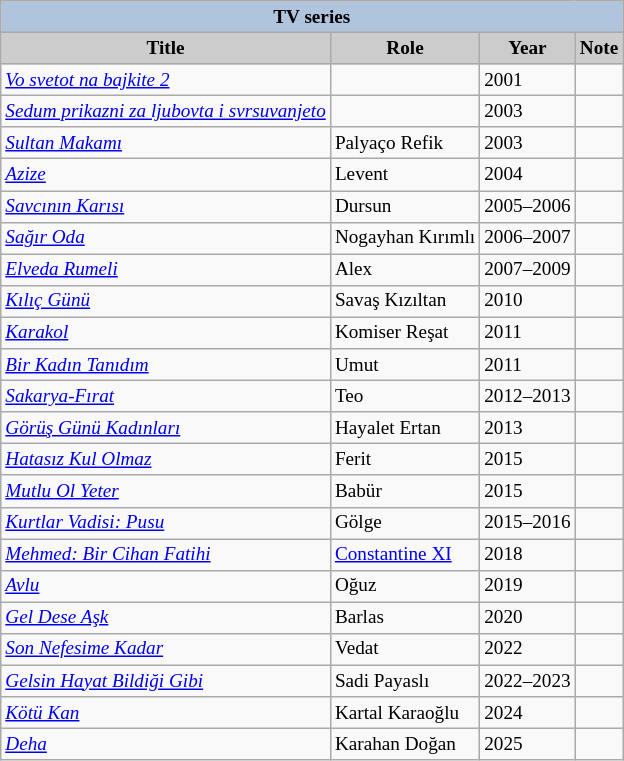<table class="wikitable" style="font-size:80%">
<tr>
<th colspan="4" style="background:LightSteelBlue">TV series</th>
</tr>
<tr>
<th style="background:#CCCCCC">Title</th>
<th style="background:#CCCCCC">Role</th>
<th style="background:#CCCCCC">Year</th>
<th style="background:#CCCCCC">Note</th>
</tr>
<tr>
<td><em><a href='#'>Vo svetot na bajkite 2</a></em></td>
<td></td>
<td>2001</td>
<td></td>
</tr>
<tr>
<td><em><a href='#'>Sedum prikazni za ljubovta i svrsuvanjeto</a></em></td>
<td></td>
<td>2003</td>
<td></td>
</tr>
<tr>
<td><em><a href='#'>Sultan Makamı</a></em></td>
<td>Palyaço Refik</td>
<td>2003</td>
<td></td>
</tr>
<tr>
<td><em><a href='#'>Azize</a></em></td>
<td>Levent</td>
<td>2004</td>
<td></td>
</tr>
<tr>
<td><em><a href='#'>Savcının Karısı</a></em></td>
<td>Dursun</td>
<td>2005–2006</td>
<td></td>
</tr>
<tr>
<td><em><a href='#'>Sağır Oda</a></em></td>
<td>Nogayhan Kırımlı</td>
<td>2006–2007</td>
<td></td>
</tr>
<tr>
<td><em><a href='#'>Elveda Rumeli</a></em></td>
<td>Alex</td>
<td>2007–2009</td>
<td></td>
</tr>
<tr>
<td><em><a href='#'>Kılıç Günü</a></em></td>
<td>Savaş Kızıltan</td>
<td>2010</td>
<td></td>
</tr>
<tr>
<td><em><a href='#'>Karakol</a></em></td>
<td>Komiser Reşat</td>
<td>2011</td>
<td></td>
</tr>
<tr>
<td><em><a href='#'>Bir Kadın Tanıdım</a></em></td>
<td>Umut</td>
<td>2011</td>
<td></td>
</tr>
<tr>
<td><em><a href='#'>Sakarya-Fırat</a></em></td>
<td>Teo</td>
<td>2012–2013</td>
<td></td>
</tr>
<tr>
<td><em><a href='#'>Görüş Günü Kadınları</a></em></td>
<td>Hayalet Ertan</td>
<td>2013</td>
<td></td>
</tr>
<tr>
<td><em><a href='#'>Hatasız Kul Olmaz</a></em></td>
<td>Ferit</td>
<td>2015</td>
<td></td>
</tr>
<tr>
<td><em><a href='#'>Mutlu Ol Yeter</a></em></td>
<td>Babür</td>
<td>2015</td>
<td></td>
</tr>
<tr>
<td><em><a href='#'>Kurtlar Vadisi: Pusu</a></em></td>
<td>Gölge</td>
<td>2015–2016</td>
<td></td>
</tr>
<tr>
<td><em><a href='#'>Mehmed: Bir Cihan Fatihi</a></em></td>
<td><a href='#'>Constantine XI</a></td>
<td>2018</td>
<td></td>
</tr>
<tr>
<td><em><a href='#'>Avlu</a></em></td>
<td>Oğuz</td>
<td>2019</td>
<td></td>
</tr>
<tr>
<td><em><a href='#'>Gel Dese Aşk</a></em></td>
<td>Barlas</td>
<td>2020</td>
<td></td>
</tr>
<tr>
<td><em><a href='#'>Son Nefesime Kadar</a></em></td>
<td>Vedat</td>
<td>2022</td>
<td></td>
</tr>
<tr>
<td><em><a href='#'>Gelsin Hayat Bildiği Gibi</a></em></td>
<td>Sadi Payaslı</td>
<td>2022–2023</td>
<td></td>
</tr>
<tr>
<td><em><a href='#'>Kötü Kan</a></em></td>
<td>Kartal Karaoğlu</td>
<td>2024</td>
<td></td>
</tr>
<tr>
<td><em><a href='#'>Deha</a></em></td>
<td>Karahan Doğan</td>
<td>2025</td>
<td></td>
</tr>
</table>
